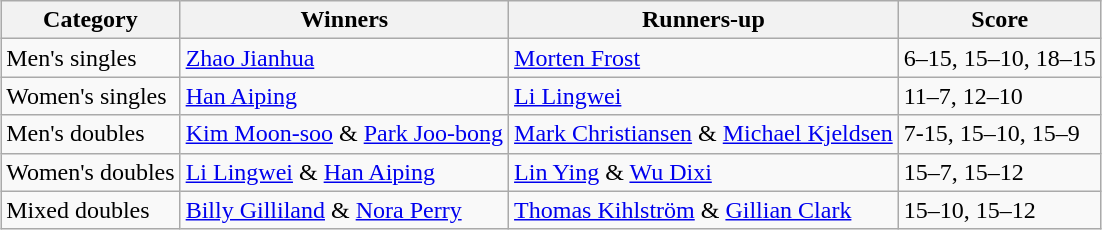<table class=wikitable style="margin:auto;">
<tr>
<th>Category</th>
<th>Winners</th>
<th>Runners-up</th>
<th>Score</th>
</tr>
<tr>
<td>Men's singles</td>
<td> <a href='#'>Zhao Jianhua</a></td>
<td> <a href='#'>Morten Frost</a></td>
<td>6–15, 15–10, 18–15</td>
</tr>
<tr>
<td>Women's singles</td>
<td> <a href='#'>Han Aiping</a></td>
<td> <a href='#'>Li Lingwei</a></td>
<td>11–7, 12–10</td>
</tr>
<tr>
<td>Men's doubles</td>
<td> <a href='#'>Kim Moon-soo</a> & <a href='#'>Park Joo-bong</a></td>
<td> <a href='#'>Mark Christiansen</a> & <a href='#'>Michael Kjeldsen</a></td>
<td>7-15, 15–10, 15–9</td>
</tr>
<tr>
<td>Women's doubles</td>
<td> <a href='#'>Li Lingwei</a> & <a href='#'>Han Aiping</a></td>
<td> <a href='#'>Lin Ying</a> & <a href='#'>Wu Dixi</a></td>
<td>15–7, 15–12</td>
</tr>
<tr>
<td>Mixed doubles</td>
<td> <a href='#'>Billy Gilliland</a> &  <a href='#'>Nora Perry</a></td>
<td> <a href='#'>Thomas Kihlström</a> &  <a href='#'>Gillian Clark</a></td>
<td>15–10, 15–12</td>
</tr>
</table>
